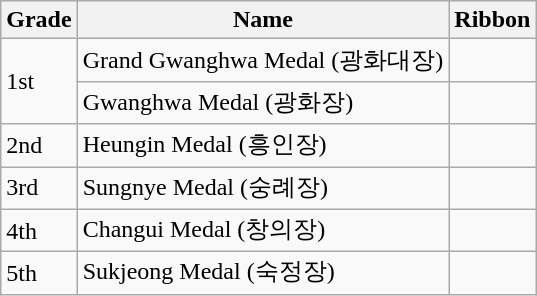<table class="wikitable">
<tr>
<th>Grade</th>
<th>Name</th>
<th>Ribbon</th>
</tr>
<tr>
<td rowspan="2">1st</td>
<td>Grand Gwanghwa Medal (광화대장)</td>
<td></td>
</tr>
<tr>
<td>Gwanghwa Medal (광화장)</td>
<td></td>
</tr>
<tr>
<td>2nd</td>
<td>Heungin Medal (흥인장)</td>
<td></td>
</tr>
<tr>
<td>3rd</td>
<td>Sungnye Medal (숭례장)</td>
<td></td>
</tr>
<tr>
<td>4th</td>
<td>Changui Medal (창의장)</td>
<td></td>
</tr>
<tr>
<td>5th</td>
<td>Sukjeong Medal (숙정장)</td>
<td></td>
</tr>
</table>
